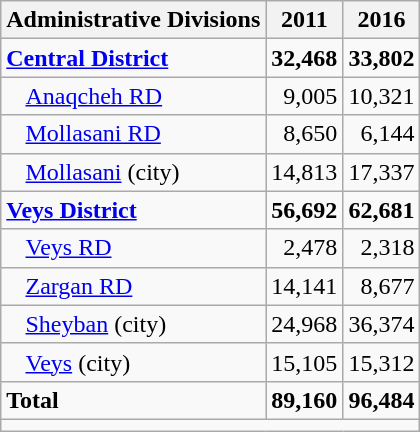<table class="wikitable">
<tr>
<th>Administrative Divisions</th>
<th>2011</th>
<th>2016</th>
</tr>
<tr>
<td><strong><a href='#'>Central District</a></strong></td>
<td style="text-align: right;"><strong>32,468</strong></td>
<td style="text-align: right;"><strong>33,802</strong></td>
</tr>
<tr>
<td style="padding-left: 1em;"><a href='#'>Anaqcheh RD</a></td>
<td style="text-align: right;">9,005</td>
<td style="text-align: right;">10,321</td>
</tr>
<tr>
<td style="padding-left: 1em;"><a href='#'>Mollasani RD</a></td>
<td style="text-align: right;">8,650</td>
<td style="text-align: right;">6,144</td>
</tr>
<tr>
<td style="padding-left: 1em;"><a href='#'>Mollasani</a> (city)</td>
<td style="text-align: right;">14,813</td>
<td style="text-align: right;">17,337</td>
</tr>
<tr>
<td><strong><a href='#'>Veys District</a></strong></td>
<td style="text-align: right;"><strong>56,692</strong></td>
<td style="text-align: right;"><strong>62,681</strong></td>
</tr>
<tr>
<td style="padding-left: 1em;"><a href='#'>Veys RD</a></td>
<td style="text-align: right;">2,478</td>
<td style="text-align: right;">2,318</td>
</tr>
<tr>
<td style="padding-left: 1em;"><a href='#'>Zargan RD</a></td>
<td style="text-align: right;">14,141</td>
<td style="text-align: right;">8,677</td>
</tr>
<tr>
<td style="padding-left: 1em;"><a href='#'>Sheyban</a> (city)</td>
<td style="text-align: right;">24,968</td>
<td style="text-align: right;">36,374</td>
</tr>
<tr>
<td style="padding-left: 1em;"><a href='#'>Veys</a> (city)</td>
<td style="text-align: right;">15,105</td>
<td style="text-align: right;">15,312</td>
</tr>
<tr>
<td><strong>Total</strong></td>
<td style="text-align: right;"><strong>89,160</strong></td>
<td style="text-align: right;"><strong>96,484</strong></td>
</tr>
<tr>
<td colspan=3></td>
</tr>
</table>
